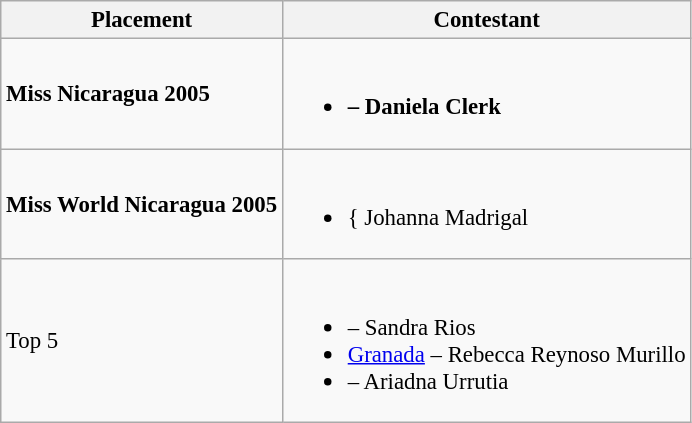<table class="wikitable sortable" style="font-size: 95%;">
<tr>
<th>Placement</th>
<th>Contestant</th>
</tr>
<tr>
<td><strong>Miss Nicaragua 2005</strong></td>
<td><br><ul><li><strong> – Daniela Clerk</strong></li></ul></td>
</tr>
<tr>
<td><strong>Miss World Nicaragua 2005</strong></td>
<td><br><ul><li>{ Johanna Madrigal</li></ul></td>
</tr>
<tr>
<td>Top 5</td>
<td><br><ul><li> – Sandra Rios</li><li> <a href='#'>Granada</a> – Rebecca Reynoso Murillo</li><li> – Ariadna Urrutia</li></ul></td>
</tr>
</table>
